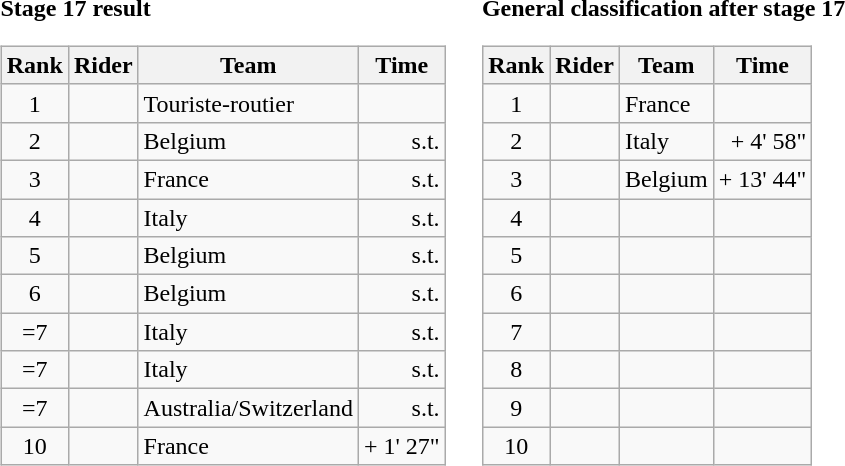<table>
<tr>
<td><strong>Stage 17 result</strong><br><table class="wikitable">
<tr>
<th scope="col">Rank</th>
<th scope="col">Rider</th>
<th scope="col">Team</th>
<th scope="col">Time</th>
</tr>
<tr>
<td style="text-align:center;">1</td>
<td></td>
<td>Touriste-routier</td>
<td style="text-align:right;"></td>
</tr>
<tr>
<td style="text-align:center;">2</td>
<td></td>
<td>Belgium</td>
<td style="text-align:right;">s.t.</td>
</tr>
<tr>
<td style="text-align:center;">3</td>
<td></td>
<td>France</td>
<td style="text-align:right;">s.t.</td>
</tr>
<tr>
<td style="text-align:center;">4</td>
<td></td>
<td>Italy</td>
<td style="text-align:right;">s.t.</td>
</tr>
<tr>
<td style="text-align:center;">5</td>
<td></td>
<td>Belgium</td>
<td style="text-align:right;">s.t.</td>
</tr>
<tr>
<td style="text-align:center;">6</td>
<td></td>
<td>Belgium</td>
<td style="text-align:right;">s.t.</td>
</tr>
<tr>
<td style="text-align:center;">=7</td>
<td></td>
<td>Italy</td>
<td style="text-align:right;">s.t.</td>
</tr>
<tr>
<td style="text-align:center;">=7</td>
<td></td>
<td>Italy</td>
<td style="text-align:right;">s.t.</td>
</tr>
<tr>
<td style="text-align:center;">=7</td>
<td></td>
<td>Australia/Switzerland</td>
<td style="text-align:right;">s.t.</td>
</tr>
<tr>
<td style="text-align:center;">10</td>
<td></td>
<td>France</td>
<td style="text-align:right;">+ 1' 27"</td>
</tr>
</table>
</td>
<td></td>
<td><strong>General classification after stage 17</strong><br><table class="wikitable">
<tr>
<th scope="col">Rank</th>
<th scope="col">Rider</th>
<th scope="col">Team</th>
<th scope="col">Time</th>
</tr>
<tr>
<td style="text-align:center;">1</td>
<td></td>
<td>France</td>
<td style="text-align:right;"></td>
</tr>
<tr>
<td style="text-align:center;">2</td>
<td></td>
<td>Italy</td>
<td style="text-align:right;">+ 4' 58"</td>
</tr>
<tr>
<td style="text-align:center;">3</td>
<td></td>
<td>Belgium</td>
<td style="text-align:right;">+ 13' 44"</td>
</tr>
<tr>
<td style="text-align:center;">4</td>
<td></td>
<td></td>
<td></td>
</tr>
<tr>
<td style="text-align:center;">5</td>
<td></td>
<td></td>
<td></td>
</tr>
<tr>
<td style="text-align:center;">6</td>
<td></td>
<td></td>
<td></td>
</tr>
<tr>
<td style="text-align:center;">7</td>
<td></td>
<td></td>
<td></td>
</tr>
<tr>
<td style="text-align:center;">8</td>
<td></td>
<td></td>
<td></td>
</tr>
<tr>
<td style="text-align:center;">9</td>
<td></td>
<td></td>
<td></td>
</tr>
<tr>
<td style="text-align:center;">10</td>
<td></td>
<td></td>
<td></td>
</tr>
</table>
</td>
</tr>
</table>
